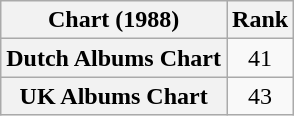<table class="wikitable sortable plainrowheaders" style="text-align:center;">
<tr>
<th scope="col">Chart (1988)</th>
<th scope="col">Rank</th>
</tr>
<tr>
<th scope="row">Dutch Albums Chart</th>
<td>41</td>
</tr>
<tr>
<th scope="row">UK Albums Chart</th>
<td>43</td>
</tr>
</table>
